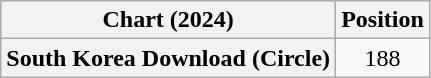<table class="wikitable plainrowheaders" style="text-align:center">
<tr>
<th scope="col">Chart (2024)</th>
<th scope="col">Position</th>
</tr>
<tr>
<th scope="row">South Korea Download (Circle)</th>
<td>188</td>
</tr>
</table>
